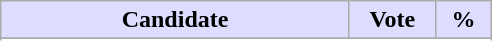<table class="wikitable">
<tr>
<th style="background:#ddf; width:225px;">Candidate</th>
<th style="background:#ddf; width:50px;">Vote</th>
<th style="background:#ddf; width:30px;">%</th>
</tr>
<tr>
</tr>
<tr>
</tr>
</table>
